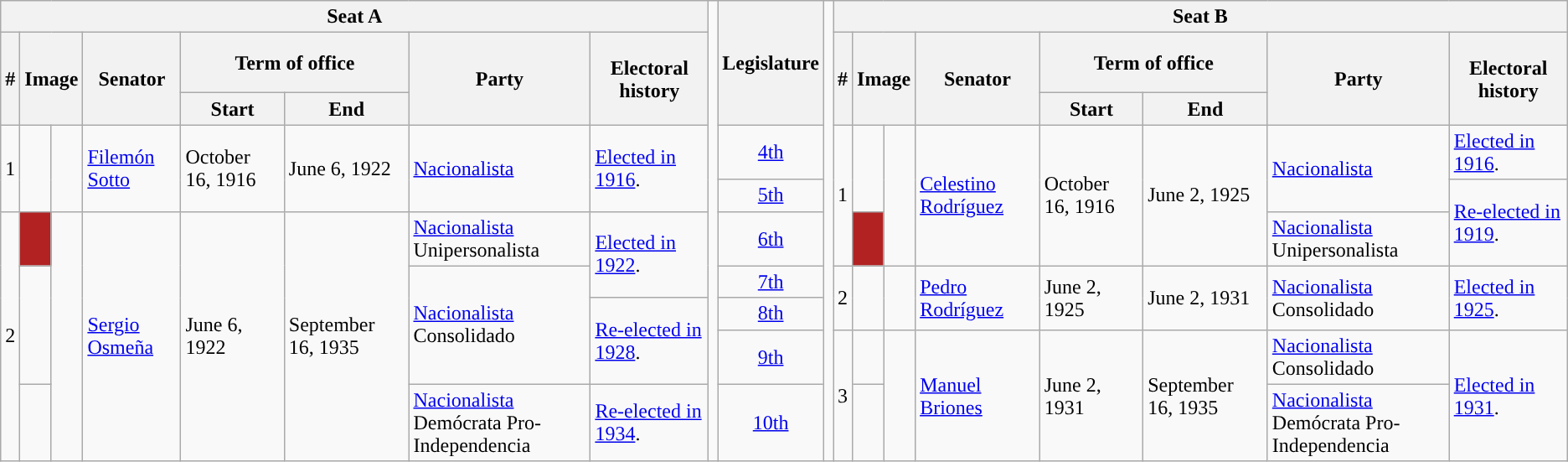<table class="wikitable">
<tr>
<th colspan="8">Seat A</th>
<td rowspan="99"></td>
<th rowspan="3">Legislature</th>
<td rowspan="99"></td>
<th colspan="8">Seat B</th>
</tr>
<tr style="height:3em">
<th rowspan="2">#</th>
<th rowspan="2" colspan="2">Image</th>
<th rowspan="2">Senator</th>
<th colspan="2">Term of office</th>
<th rowspan="2">Party</th>
<th rowspan="2">Electoral history</th>
<th rowspan="2">#</th>
<th rowspan="2" colspan="2">Image</th>
<th rowspan="2">Senator</th>
<th colspan="2">Term of office</th>
<th rowspan="2">Party</th>
<th rowspan="2">Electoral history</th>
</tr>
<tr>
<th>Start</th>
<th>End</th>
<th>Start</th>
<th>End</th>
</tr>
<tr>
<td rowspan="2" style="text-align:center;">1</td>
<td rowspan="2" style="background:"></td>
<td rowspan="2"></td>
<td rowspan="2"><a href='#'>Filemón Sotto</a></td>
<td rowspan="2">October 16, 1916</td>
<td rowspan="2">June 6, 1922</td>
<td rowspan="2"><a href='#'>Nacionalista</a></td>
<td rowspan="2"><a href='#'>Elected in 1916</a>.</td>
<td style="text-align:center;"><a href='#'>4th</a></td>
<td rowspan="3" style="text-align:center;">1</td>
<td rowspan="2" style="background:"></td>
<td rowspan="3"></td>
<td rowspan="3"><a href='#'>Celestino Rodríguez</a></td>
<td rowspan="3">October 16, 1916</td>
<td rowspan="3">June 2, 1925</td>
<td rowspan="2"><a href='#'>Nacionalista</a></td>
<td><a href='#'>Elected in 1916</a>.</td>
</tr>
<tr>
<td style="text-align:center;"><a href='#'>5th</a></td>
<td rowspan="2"><a href='#'>Re-elected in 1919</a>.</td>
</tr>
<tr>
<td rowspan="5" style="text-align:center;">2</td>
<td style="background-color:#B22222"></td>
<td rowspan="5"></td>
<td rowspan="5"><a href='#'>Sergio Osmeña</a></td>
<td rowspan="5">June 6, 1922</td>
<td rowspan="5">September 16, 1935</td>
<td><a href='#'>Nacionalista</a><br>Unipersonalista</td>
<td rowspan="2"><a href='#'>Elected in 1922</a>.</td>
<td style="text-align:center;"><a href='#'>6th</a></td>
<td style="background-color:#B22222"></td>
<td><a href='#'>Nacionalista</a><br>Unipersonalista</td>
</tr>
<tr>
<td rowspan="3" style="background:"></td>
<td rowspan="3"><a href='#'>Nacionalista</a><br>Consolidado</td>
<td style="text-align:center;"><a href='#'>7th</a></td>
<td rowspan="2" style="text-align:center;">2</td>
<td rowspan="2" style="background:"></td>
<td rowspan="2"></td>
<td rowspan="2"><a href='#'>Pedro Rodríguez</a></td>
<td rowspan="2">June 2, 1925</td>
<td rowspan="2">June 2, 1931</td>
<td rowspan="2"><a href='#'>Nacionalista</a><br>Consolidado</td>
<td rowspan="2"><a href='#'>Elected in 1925</a>.</td>
</tr>
<tr>
<td rowspan="2"><a href='#'>Re-elected in 1928</a>.</td>
<td style="text-align:center;"><a href='#'>8th</a></td>
</tr>
<tr>
<td style="text-align:center;"><a href='#'>9th</a></td>
<td rowspan="2" style="text-align:center;">3</td>
<td style="background:"></td>
<td rowspan="2"></td>
<td rowspan="2"><a href='#'>Manuel Briones</a></td>
<td rowspan="2">June 2, 1931</td>
<td rowspan="2">September 16, 1935</td>
<td><a href='#'>Nacionalista</a><br>Consolidado</td>
<td rowspan="2"><a href='#'>Elected in 1931</a>.</td>
</tr>
<tr>
<td style="background:"></td>
<td><a href='#'>Nacionalista</a><br>Demócrata Pro-Independencia</td>
<td><a href='#'>Re-elected in 1934</a>.</td>
<td style="text-align:center;"><a href='#'>10th</a></td>
<td style="background:"></td>
<td><a href='#'>Nacionalista</a><br>Demócrata Pro-Independencia</td>
</tr>
</table>
